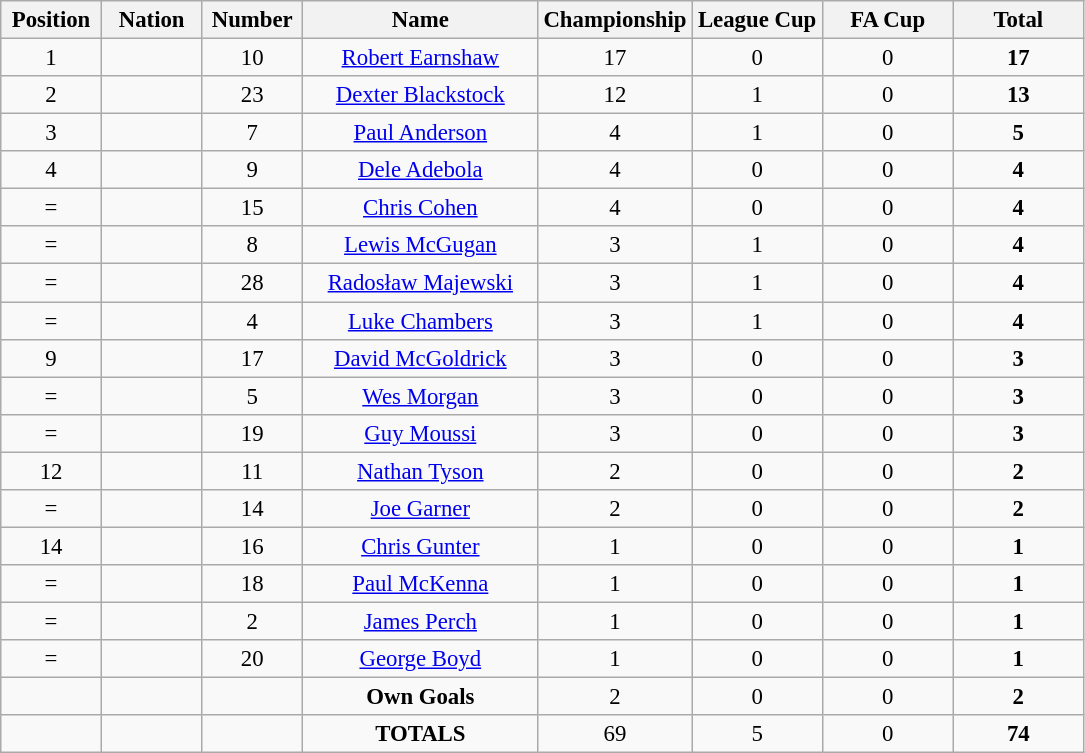<table class="wikitable" style="font-size: 95%; text-align: center;">
<tr>
<th width=60>Position</th>
<th width=60>Nation</th>
<th width=60>Number</th>
<th width=150>Name</th>
<th width=80>Championship</th>
<th width=80>League Cup</th>
<th width=80>FA Cup</th>
<th width=80>Total</th>
</tr>
<tr>
<td>1</td>
<td></td>
<td>10</td>
<td><a href='#'>Robert Earnshaw</a></td>
<td>17</td>
<td>0</td>
<td>0</td>
<td><strong>17</strong></td>
</tr>
<tr>
<td>2</td>
<td></td>
<td>23</td>
<td><a href='#'>Dexter Blackstock</a></td>
<td>12</td>
<td>1</td>
<td>0</td>
<td><strong>13</strong></td>
</tr>
<tr>
<td>3</td>
<td></td>
<td>7</td>
<td><a href='#'>Paul Anderson</a></td>
<td>4</td>
<td>1</td>
<td>0</td>
<td><strong>5</strong></td>
</tr>
<tr>
<td>4</td>
<td></td>
<td>9</td>
<td><a href='#'>Dele Adebola</a></td>
<td>4</td>
<td>0</td>
<td>0</td>
<td><strong>4</strong></td>
</tr>
<tr>
<td>=</td>
<td></td>
<td>15</td>
<td><a href='#'>Chris Cohen</a></td>
<td>4</td>
<td>0</td>
<td>0</td>
<td><strong>4</strong></td>
</tr>
<tr>
<td>=</td>
<td></td>
<td>8</td>
<td><a href='#'>Lewis McGugan</a></td>
<td>3</td>
<td>1</td>
<td>0</td>
<td><strong>4</strong></td>
</tr>
<tr>
<td>=</td>
<td></td>
<td>28</td>
<td><a href='#'>Radosław Majewski</a></td>
<td>3</td>
<td>1</td>
<td>0</td>
<td><strong>4</strong></td>
</tr>
<tr>
<td>=</td>
<td></td>
<td>4</td>
<td><a href='#'>Luke Chambers</a></td>
<td>3</td>
<td>1</td>
<td>0</td>
<td><strong>4</strong></td>
</tr>
<tr>
<td>9</td>
<td></td>
<td>17</td>
<td><a href='#'>David McGoldrick</a></td>
<td>3</td>
<td>0</td>
<td>0</td>
<td><strong>3</strong></td>
</tr>
<tr>
<td>=</td>
<td></td>
<td>5</td>
<td><a href='#'>Wes Morgan</a></td>
<td>3</td>
<td>0</td>
<td>0</td>
<td><strong>3</strong></td>
</tr>
<tr>
<td>=</td>
<td></td>
<td>19</td>
<td><a href='#'>Guy Moussi</a></td>
<td>3</td>
<td>0</td>
<td>0</td>
<td><strong>3</strong></td>
</tr>
<tr>
<td>12</td>
<td></td>
<td>11</td>
<td><a href='#'>Nathan Tyson</a></td>
<td>2</td>
<td>0</td>
<td>0</td>
<td><strong>2</strong></td>
</tr>
<tr>
<td>=</td>
<td></td>
<td>14</td>
<td><a href='#'>Joe Garner</a></td>
<td>2</td>
<td>0</td>
<td>0</td>
<td><strong>2</strong></td>
</tr>
<tr>
<td>14</td>
<td></td>
<td>16</td>
<td><a href='#'>Chris Gunter</a></td>
<td>1</td>
<td>0</td>
<td>0</td>
<td><strong>1</strong></td>
</tr>
<tr>
<td>=</td>
<td></td>
<td>18</td>
<td><a href='#'>Paul McKenna</a></td>
<td>1</td>
<td>0</td>
<td>0</td>
<td><strong>1</strong></td>
</tr>
<tr>
<td>=</td>
<td></td>
<td>2</td>
<td><a href='#'>James Perch</a></td>
<td>1</td>
<td>0</td>
<td>0</td>
<td><strong>1</strong></td>
</tr>
<tr>
<td>=</td>
<td></td>
<td>20</td>
<td><a href='#'>George Boyd</a></td>
<td>1</td>
<td>0</td>
<td>0</td>
<td><strong>1</strong></td>
</tr>
<tr>
<td></td>
<td></td>
<td></td>
<td><strong>Own Goals</strong></td>
<td>2</td>
<td>0</td>
<td>0</td>
<td><strong>2</strong></td>
</tr>
<tr>
<td></td>
<td></td>
<td></td>
<td><strong>TOTALS</strong></td>
<td>69</td>
<td>5</td>
<td>0</td>
<td><strong>74</strong></td>
</tr>
</table>
